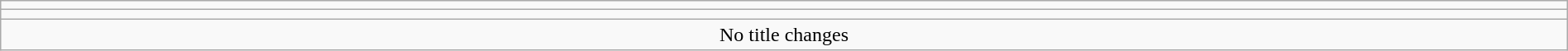<table class="wikitable" style="text-align:center; width:100%;">
<tr>
<td colspan=5></td>
</tr>
<tr>
<td colspan=5><strong></strong></td>
</tr>
<tr>
<td colspan="5">No title changes</td>
</tr>
</table>
